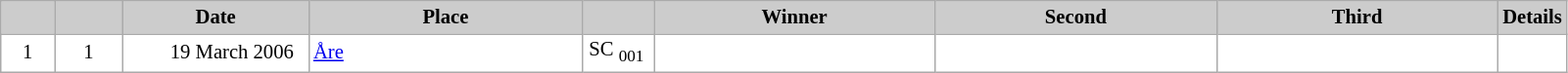<table class="wikitable plainrowheaders" style="background:#fff; font-size:86%; line-height:16px; border:grey solid 1px; border-collapse:collapse;">
<tr style="background:#ccc; text-align:center;">
<td align="center" width="30"></td>
<td align="center" width="40"></td>
<td align="center" width="120"><strong>Date</strong></td>
<td align="center" width="180"><strong>Place</strong></td>
<td align="center" width="42"></td>
<td align="center" width="185"><strong>Winner</strong></td>
<td align="center" width="185"><strong>Second</strong></td>
<td align="center" width="185"><strong>Third</strong></td>
<td align="center" width="10"><strong>Details</strong></td>
</tr>
<tr>
<td align=center>1</td>
<td align=center>1</td>
<td align=right>19 March 2006  </td>
<td> <a href='#'>Åre</a></td>
<td align=right>SC <sub>001</sub> </td>
<td></td>
<td></td>
<td></td>
<td></td>
</tr>
</table>
